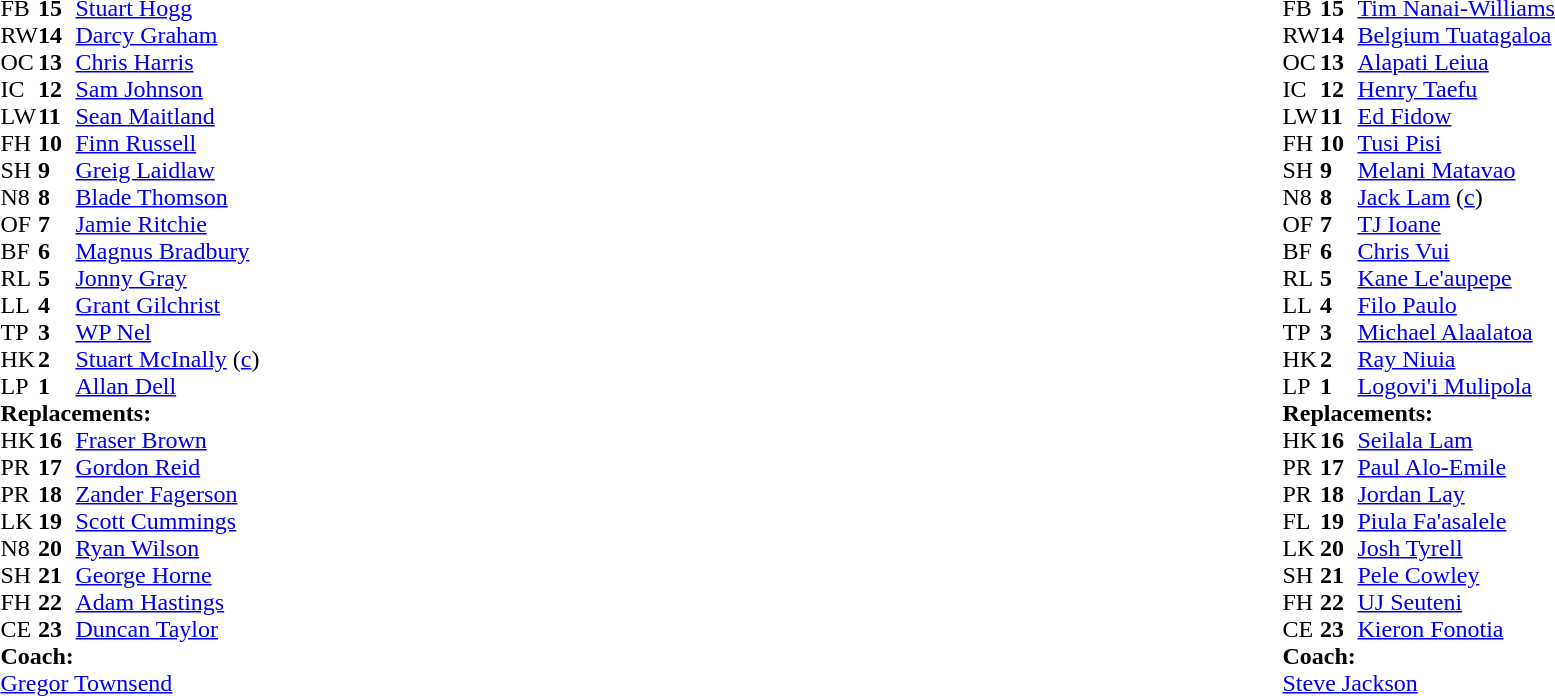<table style="width:100%">
<tr>
<td style="vertical-align:top;width:50%"><br><table cellspacing="0" cellpadding="0">
<tr>
<th width="25"></th>
<th width="25"></th>
</tr>
<tr>
<td>FB</td>
<td><strong>15</strong></td>
<td><a href='#'>Stuart Hogg</a></td>
</tr>
<tr>
<td>RW</td>
<td><strong>14</strong></td>
<td><a href='#'>Darcy Graham</a></td>
</tr>
<tr>
<td>OC</td>
<td><strong>13</strong></td>
<td><a href='#'>Chris Harris</a></td>
</tr>
<tr>
<td>IC</td>
<td><strong>12</strong></td>
<td><a href='#'>Sam Johnson</a></td>
<td></td>
<td></td>
</tr>
<tr>
<td>LW</td>
<td><strong>11</strong></td>
<td><a href='#'>Sean Maitland</a></td>
</tr>
<tr>
<td>FH</td>
<td><strong>10</strong></td>
<td><a href='#'>Finn Russell</a></td>
<td></td>
<td></td>
</tr>
<tr>
<td>SH</td>
<td><strong>9</strong></td>
<td><a href='#'>Greig Laidlaw</a></td>
<td></td>
<td></td>
</tr>
<tr>
<td>N8</td>
<td><strong>8</strong></td>
<td><a href='#'>Blade Thomson</a></td>
</tr>
<tr>
<td>OF</td>
<td><strong>7</strong></td>
<td><a href='#'>Jamie Ritchie</a></td>
</tr>
<tr>
<td>BF</td>
<td><strong>6</strong></td>
<td><a href='#'>Magnus Bradbury</a></td>
<td></td>
<td></td>
</tr>
<tr>
<td>RL</td>
<td><strong>5</strong></td>
<td><a href='#'>Jonny Gray</a></td>
</tr>
<tr>
<td>LL</td>
<td><strong>4</strong></td>
<td><a href='#'>Grant Gilchrist</a></td>
<td></td>
<td></td>
</tr>
<tr>
<td>TP</td>
<td><strong>3</strong></td>
<td><a href='#'>WP Nel</a></td>
<td></td>
<td></td>
</tr>
<tr>
<td>HK</td>
<td><strong>2</strong></td>
<td><a href='#'>Stuart McInally</a> (<a href='#'>c</a>)</td>
<td></td>
<td></td>
</tr>
<tr>
<td>LP</td>
<td><strong>1</strong></td>
<td><a href='#'>Allan Dell</a></td>
<td></td>
<td></td>
</tr>
<tr>
<td colspan="3"><strong>Replacements:</strong></td>
</tr>
<tr>
<td>HK</td>
<td><strong>16</strong></td>
<td><a href='#'>Fraser Brown</a></td>
<td></td>
<td></td>
</tr>
<tr>
<td>PR</td>
<td><strong>17</strong></td>
<td><a href='#'>Gordon Reid</a></td>
<td></td>
<td></td>
</tr>
<tr>
<td>PR</td>
<td><strong>18</strong></td>
<td><a href='#'>Zander Fagerson</a></td>
<td></td>
<td></td>
</tr>
<tr>
<td>LK</td>
<td><strong>19</strong></td>
<td><a href='#'>Scott Cummings</a></td>
<td></td>
<td></td>
</tr>
<tr>
<td>N8</td>
<td><strong>20</strong></td>
<td><a href='#'>Ryan Wilson</a></td>
<td></td>
<td></td>
</tr>
<tr>
<td>SH</td>
<td><strong>21</strong></td>
<td><a href='#'>George Horne</a></td>
<td></td>
<td></td>
</tr>
<tr>
<td>FH</td>
<td><strong>22</strong></td>
<td><a href='#'>Adam Hastings</a></td>
<td></td>
<td></td>
</tr>
<tr>
<td>CE</td>
<td><strong>23</strong></td>
<td><a href='#'>Duncan Taylor</a></td>
<td></td>
<td></td>
</tr>
<tr>
<td colspan="3"><strong>Coach:</strong></td>
</tr>
<tr>
<td colspan="4"> <a href='#'>Gregor Townsend</a></td>
</tr>
</table>
</td>
<td style="vertical-align:top"></td>
<td style="vertical-align:top;width:50%"><br><table cellspacing="0" cellpadding="0" style="margin:auto">
<tr>
<th width="25"></th>
<th width="25"></th>
</tr>
<tr>
<td>FB</td>
<td><strong>15</strong></td>
<td><a href='#'>Tim Nanai-Williams</a></td>
</tr>
<tr>
<td>RW</td>
<td><strong>14</strong></td>
<td><a href='#'>Belgium Tuatagaloa</a></td>
<td></td>
<td></td>
</tr>
<tr>
<td>OC</td>
<td><strong>13</strong></td>
<td><a href='#'>Alapati Leiua</a></td>
</tr>
<tr>
<td>IC</td>
<td><strong>12</strong></td>
<td><a href='#'>Henry Taefu</a></td>
</tr>
<tr>
<td>LW</td>
<td><strong>11</strong></td>
<td><a href='#'>Ed Fidow</a></td>
<td></td>
</tr>
<tr>
<td>FH</td>
<td><strong>10</strong></td>
<td><a href='#'>Tusi Pisi</a></td>
<td></td>
<td></td>
</tr>
<tr>
<td>SH</td>
<td><strong>9</strong></td>
<td><a href='#'>Melani Matavao</a></td>
<td></td>
<td></td>
</tr>
<tr>
<td>N8</td>
<td><strong>8</strong></td>
<td><a href='#'>Jack Lam</a> (<a href='#'>c</a>)</td>
<td></td>
<td></td>
<td></td>
<td></td>
</tr>
<tr>
<td>OF</td>
<td><strong>7</strong></td>
<td><a href='#'>TJ Ioane</a></td>
<td></td>
<td></td>
<td></td>
<td></td>
<td></td>
<td></td>
</tr>
<tr>
<td>BF</td>
<td><strong>6</strong></td>
<td><a href='#'>Chris Vui</a></td>
</tr>
<tr>
<td>RL</td>
<td><strong>5</strong></td>
<td><a href='#'>Kane Le'aupepe</a></td>
</tr>
<tr>
<td>LL</td>
<td><strong>4</strong></td>
<td><a href='#'>Filo Paulo</a></td>
<td></td>
<td></td>
<td></td>
<td></td>
</tr>
<tr>
<td>TP</td>
<td><strong>3</strong></td>
<td><a href='#'>Michael Alaalatoa</a></td>
<td></td>
<td></td>
</tr>
<tr>
<td>HK</td>
<td><strong>2</strong></td>
<td><a href='#'>Ray Niuia</a></td>
<td></td>
<td></td>
</tr>
<tr>
<td>LP</td>
<td><strong>1</strong></td>
<td><a href='#'>Logovi'i Mulipola</a></td>
<td></td>
<td></td>
</tr>
<tr>
<td colspan="3"><strong>Replacements:</strong></td>
</tr>
<tr>
<td>HK</td>
<td><strong>16</strong></td>
<td><a href='#'>Seilala Lam</a></td>
<td></td>
<td></td>
</tr>
<tr>
<td>PR</td>
<td><strong>17</strong></td>
<td><a href='#'>Paul Alo-Emile</a></td>
<td></td>
<td></td>
</tr>
<tr>
<td>PR</td>
<td><strong>18</strong></td>
<td><a href='#'>Jordan Lay</a></td>
<td></td>
<td></td>
</tr>
<tr>
<td>FL</td>
<td><strong>19</strong></td>
<td><a href='#'>Piula Fa'asalele</a></td>
<td></td>
<td></td>
<td></td>
<td></td>
</tr>
<tr>
<td>LK</td>
<td><strong>20</strong></td>
<td><a href='#'>Josh Tyrell</a></td>
<td></td>
<td></td>
<td></td>
<td></td>
<td></td>
<td></td>
</tr>
<tr>
<td>SH</td>
<td><strong>21</strong></td>
<td><a href='#'>Pele Cowley</a></td>
<td></td>
<td></td>
</tr>
<tr>
<td>FH</td>
<td><strong>22</strong></td>
<td><a href='#'>UJ Seuteni</a></td>
<td></td>
<td></td>
</tr>
<tr>
<td>CE</td>
<td><strong>23</strong></td>
<td><a href='#'>Kieron Fonotia</a></td>
<td></td>
<td></td>
</tr>
<tr>
<td colspan="3"><strong>Coach:</strong></td>
</tr>
<tr>
<td colspan="4"> <a href='#'>Steve Jackson</a></td>
</tr>
</table>
</td>
</tr>
</table>
